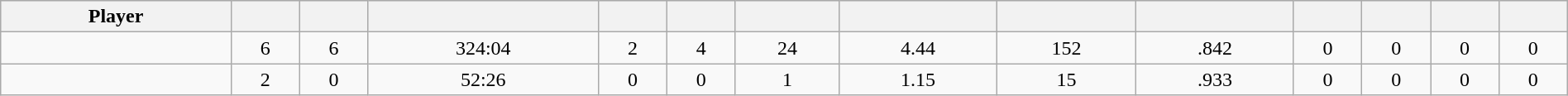<table class="wikitable sortable" style="width:100%; text-align:center;">
<tr style="text-align:center; background:#ddd;">
<th>Player</th>
<th></th>
<th></th>
<th></th>
<th></th>
<th></th>
<th></th>
<th></th>
<th></th>
<th></th>
<th></th>
<th></th>
<th></th>
<th></th>
</tr>
<tr>
<td style=white-space:nowrap></td>
<td>6</td>
<td>6</td>
<td>324:04</td>
<td>2</td>
<td>4</td>
<td>24</td>
<td>4.44</td>
<td>152</td>
<td>.842</td>
<td>0</td>
<td>0</td>
<td>0</td>
<td>0</td>
</tr>
<tr>
<td style=white-space:nowrap></td>
<td>2</td>
<td>0</td>
<td>52:26</td>
<td>0</td>
<td>0</td>
<td>1</td>
<td>1.15</td>
<td>15</td>
<td>.933</td>
<td>0</td>
<td>0</td>
<td>0</td>
<td>0</td>
</tr>
</table>
